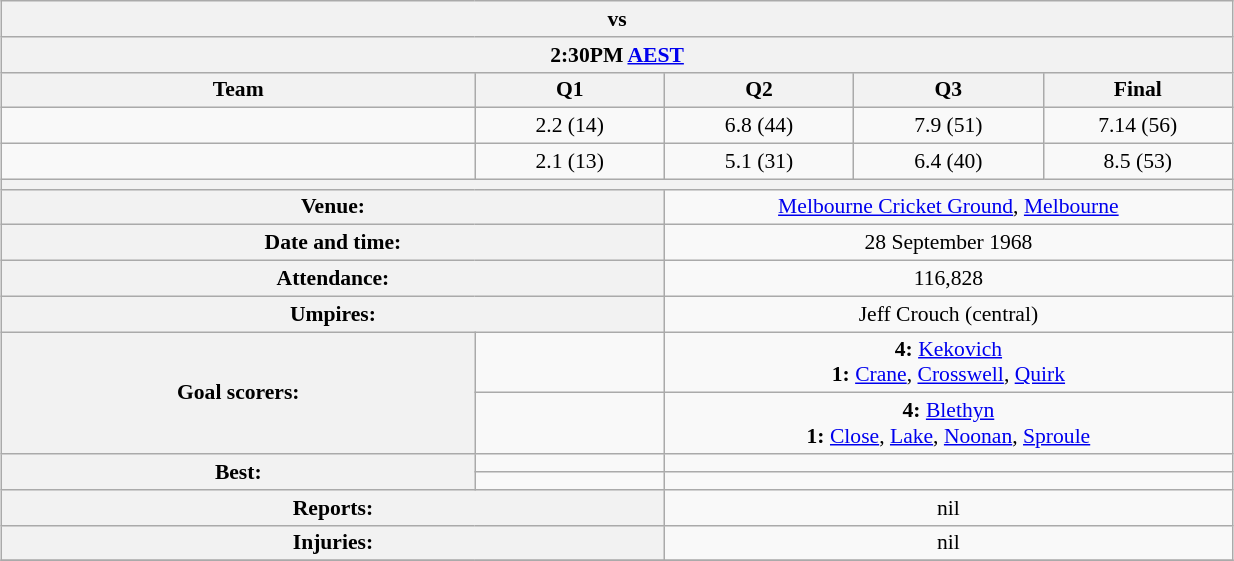<table class="wikitable" style="font-size:90%; text-align:center; width:65%; margin:1em auto;">
<tr>
<th colspan="5"><strong></strong> vs </th>
</tr>
<tr>
<th colspan="5">2:30PM <a href='#'>AEST</a></th>
</tr>
<tr>
<th width=25%>Team</th>
<th width=10%>Q1</th>
<th width=10%>Q2</th>
<th width=10%>Q3</th>
<th width=10%>Final</th>
</tr>
<tr>
<td><strong></strong></td>
<td>2.2 (14)</td>
<td>6.8 (44)</td>
<td>7.9 (51)</td>
<td>7.14 (56)</td>
</tr>
<tr>
<td></td>
<td>2.1 (13)</td>
<td>5.1 (31)</td>
<td>6.4 (40)</td>
<td>8.5 (53)</td>
</tr>
<tr>
<th colspan="5"></th>
</tr>
<tr>
<th colspan="2">Venue:</th>
<td colspan="3"><a href='#'>Melbourne Cricket Ground</a>, <a href='#'>Melbourne</a></td>
</tr>
<tr>
<th colspan="2">Date and time:</th>
<td colspan="3">28 September 1968</td>
</tr>
<tr>
<th colspan="2">Attendance:</th>
<td colspan="3">116,828</td>
</tr>
<tr>
<th colspan="2">Umpires:</th>
<td colspan="3">Jeff Crouch (central)</td>
</tr>
<tr>
<th rowspan="2">Goal scorers:</th>
<td><strong></strong></td>
<td colspan="3"><strong>4:</strong> <a href='#'>Kekovich</a><br><strong>1:</strong> <a href='#'>Crane</a>, <a href='#'>Crosswell</a>, <a href='#'>Quirk</a></td>
</tr>
<tr>
<td></td>
<td colspan="3"><strong>4:</strong> <a href='#'>Blethyn</a><br><strong>1:</strong> <a href='#'>Close</a>, <a href='#'>Lake</a>, <a href='#'>Noonan</a>, <a href='#'>Sproule</a></td>
</tr>
<tr>
<th rowspan="2">Best:</th>
<td><strong></strong></td>
<td colspan="3"></td>
</tr>
<tr>
<td></td>
<td colspan="3"></td>
</tr>
<tr>
<th colspan="2">Reports:</th>
<td colspan="3">nil</td>
</tr>
<tr>
<th colspan="2">Injuries:</th>
<td colspan="3">nil</td>
</tr>
<tr>
</tr>
</table>
